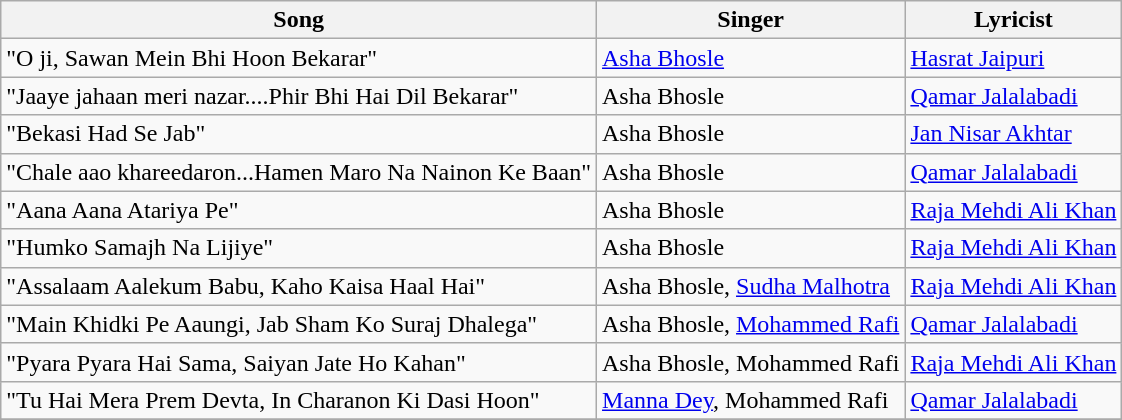<table class="wikitable">
<tr>
<th>Song</th>
<th>Singer</th>
<th>Lyricist</th>
</tr>
<tr>
<td>"O ji, Sawan Mein Bhi Hoon Bekarar"</td>
<td><a href='#'>Asha Bhosle</a></td>
<td><a href='#'>Hasrat Jaipuri</a></td>
</tr>
<tr>
<td>"Jaaye jahaan meri nazar....Phir Bhi Hai Dil Bekarar"</td>
<td>Asha Bhosle</td>
<td><a href='#'>Qamar Jalalabadi</a></td>
</tr>
<tr>
<td>"Bekasi Had Se Jab"</td>
<td>Asha Bhosle</td>
<td><a href='#'>Jan Nisar Akhtar</a></td>
</tr>
<tr>
<td>"Chale aao khareedaron...Hamen Maro Na Nainon Ke Baan"</td>
<td>Asha Bhosle</td>
<td><a href='#'>Qamar Jalalabadi</a></td>
</tr>
<tr>
<td>"Aana Aana Atariya Pe"</td>
<td>Asha Bhosle</td>
<td><a href='#'>Raja Mehdi Ali Khan</a></td>
</tr>
<tr>
<td>"Humko Samajh Na Lijiye"</td>
<td>Asha Bhosle</td>
<td><a href='#'>Raja Mehdi Ali Khan</a></td>
</tr>
<tr>
<td>"Assalaam Aalekum Babu, Kaho Kaisa Haal Hai"</td>
<td>Asha Bhosle, <a href='#'>Sudha Malhotra</a></td>
<td><a href='#'>Raja Mehdi Ali Khan</a></td>
</tr>
<tr>
<td>"Main Khidki Pe Aaungi, Jab Sham Ko Suraj Dhalega"</td>
<td>Asha Bhosle, <a href='#'>Mohammed Rafi</a></td>
<td><a href='#'>Qamar Jalalabadi</a></td>
</tr>
<tr>
<td>"Pyara Pyara Hai Sama, Saiyan Jate Ho Kahan"</td>
<td>Asha Bhosle, Mohammed Rafi</td>
<td><a href='#'>Raja Mehdi Ali Khan</a></td>
</tr>
<tr>
<td>"Tu Hai Mera Prem Devta, In Charanon Ki Dasi Hoon"</td>
<td><a href='#'>Manna Dey</a>, Mohammed Rafi</td>
<td><a href='#'>Qamar Jalalabadi</a></td>
</tr>
<tr>
</tr>
</table>
